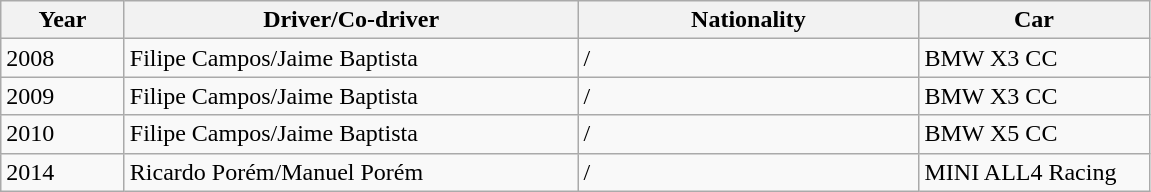<table class="wikitable">
<tr>
<th>Year</th>
<th>Driver/Co-driver</th>
<th>Nationality</th>
<th>Car</th>
</tr>
<tr>
<td style="width:75px;">2008</td>
<td style="width:295px;">Filipe Campos/Jaime Baptista</td>
<td style="width:220px;"> / </td>
<td style="width:146px;">BMW X3 CC</td>
</tr>
<tr>
<td style="width:75px;">2009</td>
<td style="width:295px;">Filipe Campos/Jaime Baptista</td>
<td style="width:220px;"> / </td>
<td style="width:146px;">BMW X3 CC</td>
</tr>
<tr>
<td style="width:75px;">2010</td>
<td style="width:295px;">Filipe Campos/Jaime Baptista</td>
<td style="width:220px;"> / </td>
<td style="width: 146px;">BMW X5 CC</td>
</tr>
<tr>
<td style="width:75px;">2014</td>
<td style="width:295px;">Ricardo Porém/Manuel Porém</td>
<td style="width:220px;"> / </td>
<td style="width: 146px;">MINI ALL4 Racing</td>
</tr>
</table>
